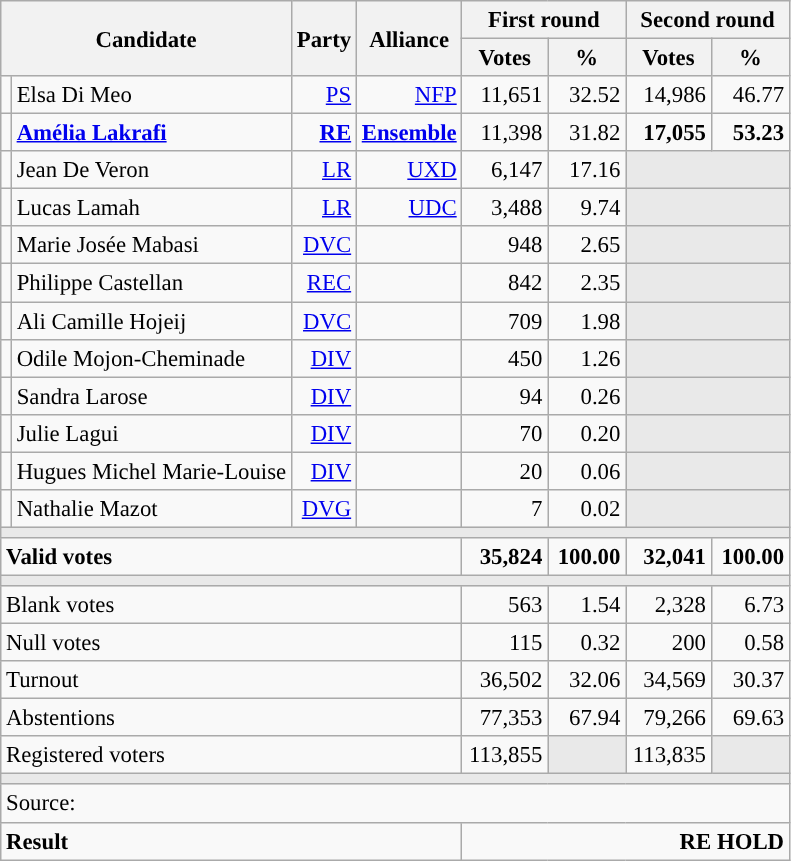<table class="wikitable" style="text-align:right;font-size:95%;">
<tr>
<th colspan="2" rowspan="2">Candidate</th>
<th colspan="1" rowspan="2">Party</th>
<th colspan="1" rowspan="2">Alliance</th>
<th colspan="2">First round</th>
<th colspan="2">Second round</th>
</tr>
<tr>
<th style="width:50px;">Votes</th>
<th style="width:45px;">%</th>
<th style="width:50px;">Votes</th>
<th style="width:45px;">%</th>
</tr>
<tr>
<td style="color:inherit;background:"></td>
<td style="text-align:left;">Elsa Di Meo</td>
<td><a href='#'>PS</a></td>
<td><a href='#'>NFP</a></td>
<td>11,651</td>
<td>32.52</td>
<td>14,986</td>
<td>46.77</td>
</tr>
<tr>
<td style="color:inherit;background:"></td>
<td style="text-align:left;"><a href='#'><strong>Amélia Lakrafi</strong></a></td>
<td><a href='#'><strong>RE</strong></a></td>
<td><a href='#'><strong>Ensemble</strong></a></td>
<td>11,398</td>
<td>31.82</td>
<td><strong>17,055</strong></td>
<td><strong>53.23</strong></td>
</tr>
<tr>
<td style="color:inherit;background:"></td>
<td style="text-align:left;">Jean De Veron</td>
<td><a href='#'>LR</a></td>
<td><a href='#'>UXD</a></td>
<td>6,147</td>
<td>17.16</td>
<td colspan="2" rowspan="1" style="background:#E9E9E9;"></td>
</tr>
<tr>
<td style="color:inherit;background:"></td>
<td style="text-align:left;">Lucas Lamah</td>
<td><a href='#'>LR</a></td>
<td><a href='#'>UDC</a></td>
<td>3,488</td>
<td>9.74</td>
<td colspan="2" rowspan="1" style="background:#E9E9E9;"></td>
</tr>
<tr>
<td style="color:inherit;background:"></td>
<td style="text-align:left;">Marie Josée Mabasi</td>
<td><a href='#'>DVC</a></td>
<td></td>
<td>948</td>
<td>2.65</td>
<td colspan="2" rowspan="1" style="background:#E9E9E9;"></td>
</tr>
<tr>
<td style="color:inherit;background:"></td>
<td style="text-align:left;">Philippe Castellan</td>
<td><a href='#'>REC</a></td>
<td></td>
<td>842</td>
<td>2.35</td>
<td colspan="2" rowspan="1" style="background:#E9E9E9;"></td>
</tr>
<tr>
<td style="color:inherit;background:"></td>
<td style="text-align:left;">Ali Camille Hojeij</td>
<td><a href='#'>DVC</a></td>
<td></td>
<td>709</td>
<td>1.98</td>
<td colspan="2" rowspan="1" style="background:#E9E9E9;"></td>
</tr>
<tr>
<td style="color:inherit;background:"></td>
<td style="text-align:left;">Odile Mojon-Cheminade</td>
<td><a href='#'>DIV</a></td>
<td></td>
<td>450</td>
<td>1.26</td>
<td colspan="2" rowspan="1" style="background:#E9E9E9;"></td>
</tr>
<tr>
<td style="color:inherit;background:"></td>
<td style="text-align:left;">Sandra Larose</td>
<td><a href='#'>DIV</a></td>
<td></td>
<td>94</td>
<td>0.26</td>
<td colspan="2" style="background:#E9E9E9;"></td>
</tr>
<tr>
<td style="color:inherit;background:"></td>
<td style="text-align:left;">Julie Lagui</td>
<td><a href='#'>DIV</a></td>
<td></td>
<td>70</td>
<td>0.20</td>
<td colspan="2" style="background:#E9E9E9;"></td>
</tr>
<tr>
<td style="color:inherit;background:"></td>
<td style="text-align:left;">Hugues Michel Marie-Louise</td>
<td><a href='#'>DIV</a></td>
<td></td>
<td>20</td>
<td>0.06</td>
<td colspan="2" style="background:#E9E9E9;"></td>
</tr>
<tr>
<td style="color:inherit;background:"></td>
<td style="text-align:left;">Nathalie Mazot</td>
<td><a href='#'>DVG</a></td>
<td></td>
<td>7</td>
<td>0.02</td>
<td colspan="2" style="background:#E9E9E9;"></td>
</tr>
<tr>
<td colspan="8" style="background:#E9E9E9;"></td>
</tr>
<tr style="font-weight:bold;">
<td colspan="4" style="text-align:left;">Valid votes</td>
<td>35,824</td>
<td>100.00</td>
<td>32,041</td>
<td>100.00</td>
</tr>
<tr>
<td colspan="8" style="background:#E9E9E9;"></td>
</tr>
<tr>
<td colspan="4" style="text-align:left;">Blank votes</td>
<td>563</td>
<td>1.54</td>
<td>2,328</td>
<td>6.73</td>
</tr>
<tr>
<td colspan="4" style="text-align:left;">Null votes</td>
<td>115</td>
<td>0.32</td>
<td>200</td>
<td>0.58</td>
</tr>
<tr>
<td colspan="4" style="text-align:left;">Turnout</td>
<td>36,502</td>
<td>32.06</td>
<td>34,569</td>
<td>30.37</td>
</tr>
<tr>
<td colspan="4" style="text-align:left;">Abstentions</td>
<td>77,353</td>
<td>67.94</td>
<td>79,266</td>
<td>69.63</td>
</tr>
<tr>
<td colspan="4" style="text-align:left;">Registered voters</td>
<td>113,855</td>
<td style="background:#E9E9E9;"></td>
<td>113,835</td>
<td style="background:#E9E9E9;"></td>
</tr>
<tr>
<td colspan="8" style="background:#E9E9E9;"></td>
</tr>
<tr>
<td colspan="8" style="text-align:left;">Source: </td>
</tr>
<tr style="font-weight:bold">
<td colspan="4" style="text-align:left;">Result</td>
<td colspan="4" style="background-color:">RE HOLD</td>
</tr>
</table>
